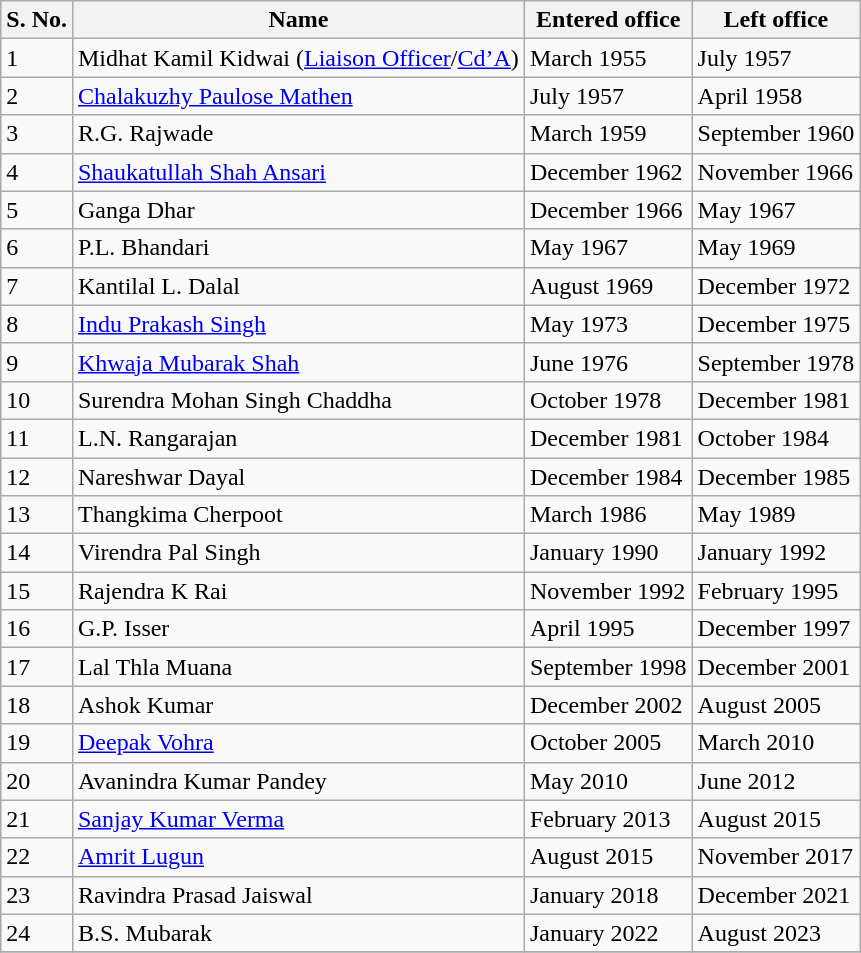<table class="wikitable">
<tr>
<th>S. No.</th>
<th>Name</th>
<th>Entered office</th>
<th>Left office</th>
</tr>
<tr>
<td>1</td>
<td>Midhat Kamil Kidwai (<a href='#'>Liaison Officer</a>/<a href='#'>Cd’A</a>)</td>
<td>March 1955</td>
<td>July 1957</td>
</tr>
<tr>
<td>2</td>
<td><a href='#'>Chalakuzhy Paulose Mathen</a></td>
<td>July 1957</td>
<td>April 1958</td>
</tr>
<tr>
<td>3</td>
<td>R.G. Rajwade</td>
<td>March 1959</td>
<td>September 1960</td>
</tr>
<tr>
<td>4</td>
<td><a href='#'>Shaukatullah Shah Ansari</a></td>
<td>December 1962</td>
<td>November 1966</td>
</tr>
<tr>
<td>5</td>
<td>Ganga Dhar</td>
<td>December 1966</td>
<td>May 1967</td>
</tr>
<tr>
<td>6</td>
<td>P.L. Bhandari</td>
<td>May 1967</td>
<td>May 1969</td>
</tr>
<tr>
<td>7</td>
<td>Kantilal L. Dalal</td>
<td>August 1969</td>
<td>December 1972</td>
</tr>
<tr>
<td>8</td>
<td><a href='#'>Indu Prakash Singh</a></td>
<td>May 1973</td>
<td>December 1975</td>
</tr>
<tr>
<td>9</td>
<td><a href='#'>Khwaja Mubarak Shah</a></td>
<td>June 1976</td>
<td>September 1978</td>
</tr>
<tr>
<td>10</td>
<td>Surendra Mohan Singh Chaddha</td>
<td>October 1978</td>
<td>December 1981</td>
</tr>
<tr>
<td>11</td>
<td>L.N. Rangarajan</td>
<td>December 1981</td>
<td>October 1984</td>
</tr>
<tr>
<td>12</td>
<td>Nareshwar Dayal</td>
<td>December 1984</td>
<td>December 1985</td>
</tr>
<tr>
<td>13</td>
<td>Thangkima Cherpoot</td>
<td>March 1986</td>
<td>May 1989</td>
</tr>
<tr>
<td>14</td>
<td>Virendra Pal Singh</td>
<td>January 1990</td>
<td>January 1992</td>
</tr>
<tr>
<td>15</td>
<td>Rajendra K Rai</td>
<td>November 1992</td>
<td>February 1995</td>
</tr>
<tr>
<td>16</td>
<td>G.P. Isser</td>
<td>April 1995</td>
<td>December 1997</td>
</tr>
<tr>
<td>17</td>
<td>Lal Thla Muana</td>
<td>September 1998</td>
<td>December 2001</td>
</tr>
<tr>
<td>18</td>
<td>Ashok Kumar</td>
<td>December 2002</td>
<td>August 2005</td>
</tr>
<tr>
<td>19</td>
<td><a href='#'>Deepak Vohra</a></td>
<td>October 2005</td>
<td>March 2010</td>
</tr>
<tr>
<td>20</td>
<td>Avanindra Kumar Pandey</td>
<td>May 2010</td>
<td>June 2012</td>
</tr>
<tr>
<td>21</td>
<td><a href='#'>Sanjay Kumar Verma</a></td>
<td>February 2013</td>
<td>August 2015</td>
</tr>
<tr>
<td>22</td>
<td><a href='#'>Amrit Lugun</a></td>
<td>August 2015</td>
<td>November 2017</td>
</tr>
<tr>
<td>23</td>
<td>Ravindra Prasad Jaiswal</td>
<td>January 2018</td>
<td>December 2021</td>
</tr>
<tr>
<td>24</td>
<td>B.S. Mubarak</td>
<td>January 2022</td>
<td>August 2023</td>
</tr>
<tr>
</tr>
</table>
